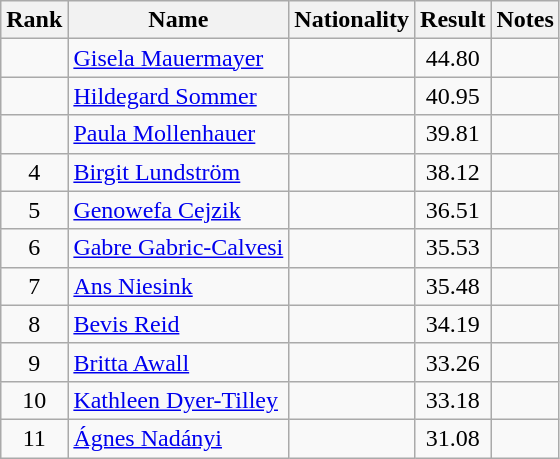<table class="wikitable sortable" style="text-align:center">
<tr>
<th>Rank</th>
<th>Name</th>
<th>Nationality</th>
<th>Result</th>
<th>Notes</th>
</tr>
<tr>
<td></td>
<td align=left><a href='#'>Gisela Mauermayer</a></td>
<td align=left></td>
<td>44.80</td>
<td></td>
</tr>
<tr>
<td></td>
<td align=left><a href='#'>Hildegard Sommer</a></td>
<td align=left></td>
<td>40.95</td>
<td></td>
</tr>
<tr>
<td></td>
<td align=left><a href='#'>Paula Mollenhauer</a></td>
<td align=left></td>
<td>39.81</td>
<td></td>
</tr>
<tr>
<td>4</td>
<td align=left><a href='#'>Birgit Lundström</a></td>
<td align=left></td>
<td>38.12</td>
<td></td>
</tr>
<tr>
<td>5</td>
<td align=left><a href='#'>Genowefa Cejzik</a></td>
<td align=left></td>
<td>36.51</td>
<td></td>
</tr>
<tr>
<td>6</td>
<td align=left><a href='#'>Gabre Gabric-Calvesi</a></td>
<td align=left></td>
<td>35.53</td>
<td></td>
</tr>
<tr>
<td>7</td>
<td align=left><a href='#'>Ans Niesink</a></td>
<td align=left></td>
<td>35.48</td>
<td></td>
</tr>
<tr>
<td>8</td>
<td align=left><a href='#'>Bevis Reid</a></td>
<td align=left></td>
<td>34.19</td>
<td></td>
</tr>
<tr>
<td>9</td>
<td align=left><a href='#'>Britta Awall</a></td>
<td align=left></td>
<td>33.26</td>
<td></td>
</tr>
<tr>
<td>10</td>
<td align=left><a href='#'>Kathleen Dyer-Tilley</a></td>
<td align=left></td>
<td>33.18</td>
<td></td>
</tr>
<tr>
<td>11</td>
<td align=left><a href='#'>Ágnes Nadányi</a></td>
<td align=left></td>
<td>31.08</td>
<td></td>
</tr>
</table>
